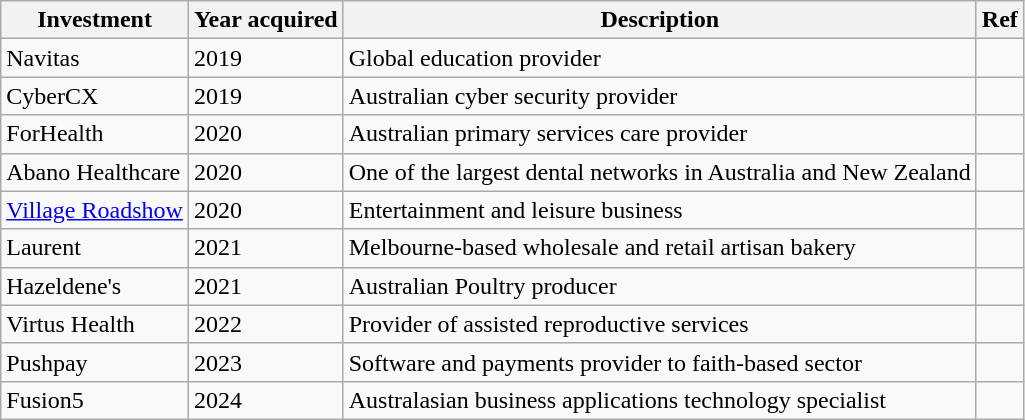<table class="wikitable">
<tr>
<th>Investment</th>
<th>Year acquired</th>
<th>Description</th>
<th>Ref</th>
</tr>
<tr>
<td>Navitas</td>
<td>2019</td>
<td>Global education provider</td>
<td></td>
</tr>
<tr>
<td>CyberCX</td>
<td>2019</td>
<td>Australian cyber security provider</td>
<td></td>
</tr>
<tr>
<td>ForHealth</td>
<td>2020</td>
<td>Australian primary services care provider</td>
<td></td>
</tr>
<tr>
<td>Abano Healthcare</td>
<td>2020</td>
<td>One of the largest dental networks in Australia and New Zealand</td>
<td></td>
</tr>
<tr>
<td><a href='#'>Village Roadshow</a></td>
<td>2020</td>
<td>Entertainment and leisure business</td>
<td></td>
</tr>
<tr>
<td>Laurent</td>
<td>2021</td>
<td>Melbourne-based wholesale and retail artisan bakery</td>
<td></td>
</tr>
<tr>
<td>Hazeldene's</td>
<td>2021</td>
<td>Australian Poultry producer</td>
<td></td>
</tr>
<tr>
<td>Virtus Health</td>
<td>2022</td>
<td>Provider of assisted reproductive services</td>
<td></td>
</tr>
<tr>
<td>Pushpay</td>
<td>2023</td>
<td>Software and payments provider to faith-based sector</td>
<td></td>
</tr>
<tr>
<td>Fusion5</td>
<td>2024</td>
<td>Australasian business applications technology specialist</td>
<td></td>
</tr>
</table>
